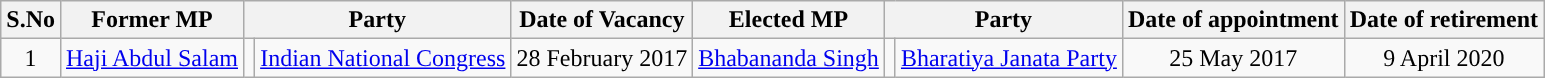<table class="wikitable sortable">
<tr>
<th>S.No</th>
<th>Former MP</th>
<th colspan=2>Party</th>
<th>Date of Vacancy</th>
<th>Elected MP</th>
<th colspan=2>Party</th>
<th>Date of appointment</th>
<th>Date of retirement</th>
</tr>
<tr style="text-align:center;">
<td>1</td>
<td><a href='#'>Haji Abdul Salam</a></td>
<td></td>
<td><a href='#'>Indian National Congress</a></td>
<td>28 February 2017</td>
<td><a href='#'>Bhabananda Singh</a></td>
<td></td>
<td><a href='#'>Bharatiya Janata Party</a></td>
<td>25 May 2017</td>
<td>9 April 2020</td>
</tr>
</table>
